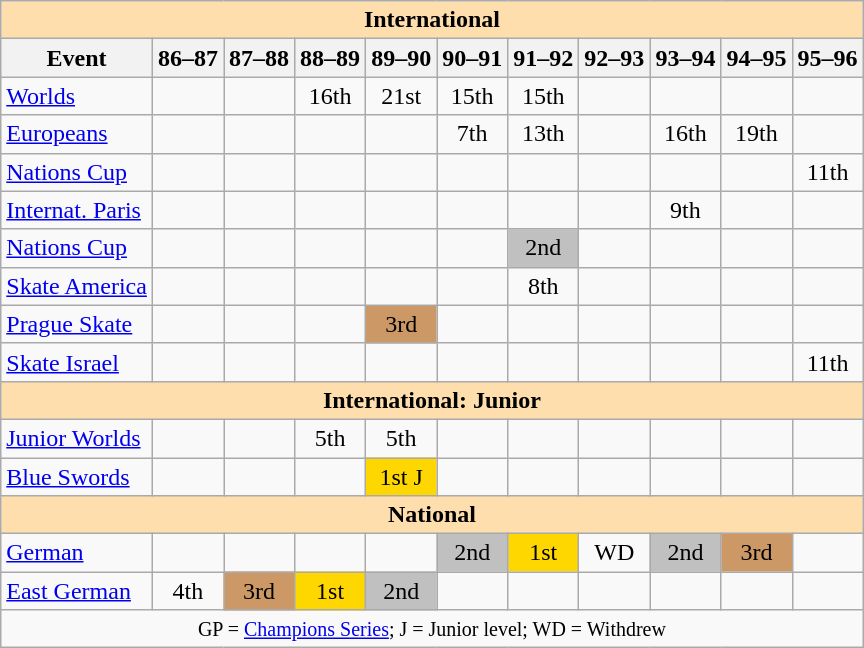<table class="wikitable" style="text-align:center">
<tr>
<th style="background-color: #ffdead; " colspan=11 align=center>International</th>
</tr>
<tr>
<th>Event</th>
<th>86–87 <br> </th>
<th>87–88 <br> </th>
<th>88–89 <br> </th>
<th>89–90 <br> </th>
<th>90–91 <br> </th>
<th>91–92 <br> </th>
<th>92–93 <br> </th>
<th>93–94 <br> </th>
<th>94–95 <br> </th>
<th>95–96 <br> </th>
</tr>
<tr>
<td align=left><a href='#'>Worlds</a></td>
<td></td>
<td></td>
<td>16th</td>
<td>21st</td>
<td>15th</td>
<td>15th</td>
<td></td>
<td></td>
<td></td>
<td></td>
</tr>
<tr>
<td align=left><a href='#'>Europeans</a></td>
<td></td>
<td></td>
<td></td>
<td></td>
<td>7th</td>
<td>13th</td>
<td></td>
<td>16th</td>
<td>19th</td>
<td></td>
</tr>
<tr>
<td align=left> <a href='#'>Nations Cup</a></td>
<td></td>
<td></td>
<td></td>
<td></td>
<td></td>
<td></td>
<td></td>
<td></td>
<td></td>
<td>11th</td>
</tr>
<tr>
<td align=left><a href='#'>Internat. Paris</a></td>
<td></td>
<td></td>
<td></td>
<td></td>
<td></td>
<td></td>
<td></td>
<td>9th</td>
<td></td>
<td></td>
</tr>
<tr>
<td align=left><a href='#'>Nations Cup</a></td>
<td></td>
<td></td>
<td></td>
<td></td>
<td></td>
<td bgcolor=silver>2nd</td>
<td></td>
<td></td>
<td></td>
<td></td>
</tr>
<tr>
<td align=left><a href='#'>Skate America</a></td>
<td></td>
<td></td>
<td></td>
<td></td>
<td></td>
<td>8th</td>
<td></td>
<td></td>
<td></td>
<td></td>
</tr>
<tr>
<td align=left><a href='#'>Prague Skate</a></td>
<td></td>
<td></td>
<td></td>
<td bgcolor=cc9966>3rd</td>
<td></td>
<td></td>
<td></td>
<td></td>
<td></td>
<td></td>
</tr>
<tr>
<td align=left><a href='#'>Skate Israel</a></td>
<td></td>
<td></td>
<td></td>
<td></td>
<td></td>
<td></td>
<td></td>
<td></td>
<td></td>
<td>11th</td>
</tr>
<tr>
<th style="background-color: #ffdead; " colspan=11 align=center>International: Junior</th>
</tr>
<tr>
<td align=left><a href='#'>Junior Worlds</a></td>
<td></td>
<td></td>
<td>5th</td>
<td>5th</td>
<td></td>
<td></td>
<td></td>
<td></td>
<td></td>
<td></td>
</tr>
<tr>
<td align=left><a href='#'>Blue Swords</a></td>
<td></td>
<td></td>
<td></td>
<td bgcolor=gold>1st J</td>
<td></td>
<td></td>
<td></td>
<td></td>
<td></td>
<td></td>
</tr>
<tr>
<th style="background-color: #ffdead; " colspan=11 align=center>National</th>
</tr>
<tr>
<td align=left><a href='#'>German</a></td>
<td></td>
<td></td>
<td></td>
<td></td>
<td bgcolor=silver>2nd</td>
<td bgcolor=gold>1st</td>
<td>WD</td>
<td bgcolor=silver>2nd</td>
<td bgcolor=cc9966>3rd</td>
<td></td>
</tr>
<tr>
<td align=left><a href='#'>East German</a></td>
<td>4th</td>
<td bgcolor=cc9966>3rd</td>
<td bgcolor=gold>1st</td>
<td bgcolor=silver>2nd</td>
<td></td>
<td></td>
<td></td>
<td></td>
<td></td>
<td></td>
</tr>
<tr>
<td colspan=11 align=center><small> GP = <a href='#'>Champions Series</a>; J = Junior level; WD = Withdrew </small></td>
</tr>
</table>
